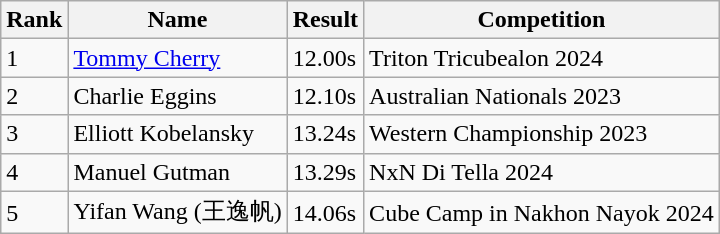<table class="wikitable">
<tr>
<th>Rank</th>
<th>Name</th>
<th>Result</th>
<th>Competition</th>
</tr>
<tr>
<td>1</td>
<td> <a href='#'>Tommy Cherry</a></td>
<td>12.00s</td>
<td> Triton Tricubealon 2024</td>
</tr>
<tr>
<td>2</td>
<td> Charlie Eggins</td>
<td>12.10s</td>
<td> Australian Nationals 2023</td>
</tr>
<tr>
<td>3</td>
<td> Elliott Kobelansky</td>
<td>13.24s</td>
<td> Western Championship 2023</td>
</tr>
<tr>
<td>4</td>
<td> Manuel Gutman</td>
<td>13.29s</td>
<td> NxN Di Tella 2024</td>
</tr>
<tr>
<td>5</td>
<td> Yifan Wang (王逸帆)</td>
<td>14.06s</td>
<td> Cube Camp in Nakhon Nayok 2024</td>
</tr>
</table>
